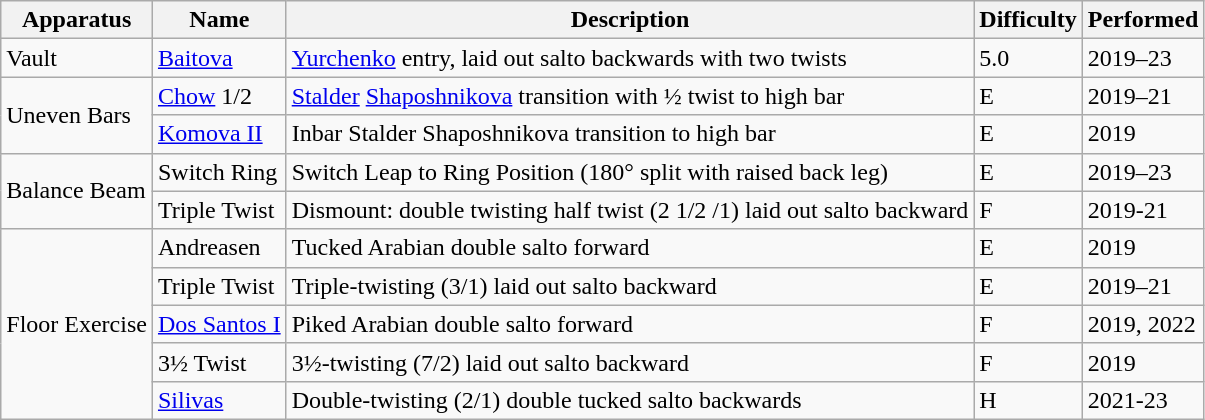<table class="wikitable">
<tr>
<th>Apparatus</th>
<th>Name</th>
<th>Description</th>
<th>Difficulty</th>
<th>Performed</th>
</tr>
<tr>
<td rowspan="1">Vault</td>
<td><a href='#'>Baitova</a></td>
<td><a href='#'>Yurchenko</a> entry, laid out salto backwards with two twists</td>
<td>5.0</td>
<td>2019–23</td>
</tr>
<tr>
<td rowspan="2">Uneven Bars</td>
<td><a href='#'>Chow</a> 1/2</td>
<td><a href='#'>Stalder</a> <a href='#'>Shaposhnikova</a> transition with ½ twist to high bar</td>
<td>E</td>
<td>2019–21</td>
</tr>
<tr>
<td><a href='#'>Komova II</a></td>
<td>Inbar Stalder Shaposhnikova transition to high bar</td>
<td>E</td>
<td>2019</td>
</tr>
<tr>
<td rowspan="2">Balance Beam</td>
<td>Switch Ring</td>
<td>Switch Leap to Ring Position (180° split with raised back leg)</td>
<td>E</td>
<td>2019–23</td>
</tr>
<tr>
<td>Triple Twist</td>
<td>Dismount: double twisting half twist (2 1/2 /1) laid out salto backward</td>
<td>F</td>
<td>2019-21</td>
</tr>
<tr>
<td rowspan="5">Floor Exercise</td>
<td>Andreasen</td>
<td>Tucked Arabian double salto forward</td>
<td>E</td>
<td>2019</td>
</tr>
<tr>
<td>Triple Twist</td>
<td>Triple-twisting (3/1) laid out salto backward</td>
<td>E</td>
<td>2019–21</td>
</tr>
<tr>
<td><a href='#'>Dos Santos I</a></td>
<td>Piked Arabian double salto forward</td>
<td>F</td>
<td>2019, 2022</td>
</tr>
<tr>
<td>3½ Twist</td>
<td>3½-twisting (7/2) laid out salto backward</td>
<td>F</td>
<td>2019</td>
</tr>
<tr>
<td><a href='#'>Silivas</a></td>
<td>Double-twisting (2/1) double tucked salto backwards</td>
<td>H</td>
<td>2021-23</td>
</tr>
</table>
